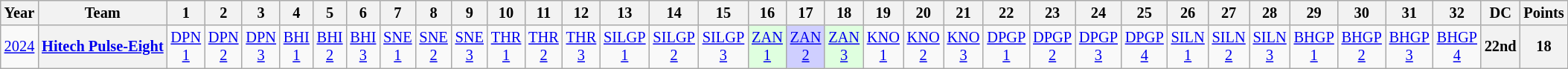<table class="wikitable" style="text-align:center; font-size:85%">
<tr>
<th>Year</th>
<th>Team</th>
<th>1</th>
<th>2</th>
<th>3</th>
<th>4</th>
<th>5</th>
<th>6</th>
<th>7</th>
<th>8</th>
<th>9</th>
<th>10</th>
<th>11</th>
<th>12</th>
<th>13</th>
<th>14</th>
<th>15</th>
<th>16</th>
<th>17</th>
<th>18</th>
<th>19</th>
<th>20</th>
<th>21</th>
<th>22</th>
<th>23</th>
<th>24</th>
<th>25</th>
<th>26</th>
<th>27</th>
<th>28</th>
<th>29</th>
<th>30</th>
<th>31</th>
<th>32</th>
<th>DC</th>
<th>Points</th>
</tr>
<tr>
<td><a href='#'>2024</a></td>
<th nowrap><a href='#'>Hitech Pulse-Eight</a></th>
<td style="background:#;"><a href='#'>DPN<br>1</a><br></td>
<td style="background:#;"><a href='#'>DPN<br>2</a><br></td>
<td style="background:#;"><a href='#'>DPN<br>3</a><br></td>
<td style="background:#;"><a href='#'>BHI<br>1</a><br></td>
<td style="background:#;"><a href='#'>BHI<br>2</a><br></td>
<td style="background:#;"><a href='#'>BHI<br>3</a><br></td>
<td style="background:#;"><a href='#'>SNE<br>1</a><br></td>
<td style="background:#;"><a href='#'>SNE<br>2</a><br></td>
<td style="background:#;"><a href='#'>SNE<br>3</a><br></td>
<td style="background:#;"><a href='#'>THR<br>1</a><br></td>
<td style="background:#;"><a href='#'>THR<br>2</a><br></td>
<td style="background:#;"><a href='#'>THR<br>3</a><br></td>
<td style="background:#;"><a href='#'>SILGP<br>1</a><br></td>
<td style="background:#;"><a href='#'>SILGP<br>2</a><br></td>
<td style="background:#;"><a href='#'>SILGP<br>3</a><br></td>
<td style="background:#DFFFDF;"><a href='#'>ZAN<br>1</a><br></td>
<td style="background:#CFCFFF;"><a href='#'>ZAN<br>2</a><br></td>
<td style="background:#DFFFDF;"><a href='#'>ZAN<br>3</a><br></td>
<td style="background:#;"><a href='#'>KNO<br>1</a><br></td>
<td style="background:#;"><a href='#'>KNO<br>2</a><br></td>
<td style="background:#;"><a href='#'>KNO<br>3</a><br></td>
<td style="background:#;"><a href='#'>DPGP<br>1</a><br></td>
<td style="background:#;"><a href='#'>DPGP<br>2</a><br></td>
<td style="background:#;"><a href='#'>DPGP<br>3</a><br></td>
<td style="background:#;"><a href='#'>DPGP<br>4</a><br></td>
<td style="background:#;"><a href='#'>SILN<br>1</a><br></td>
<td style="background:#;"><a href='#'>SILN<br>2</a><br></td>
<td style="background:#;"><a href='#'>SILN<br>3</a><br></td>
<td style="background:#;"><a href='#'>BHGP<br>1</a><br></td>
<td style="background:#;"><a href='#'>BHGP<br>2</a><br></td>
<td style="background:#;"><a href='#'>BHGP<br>3</a><br></td>
<td style="background:#;"><a href='#'>BHGP<br>4</a><br></td>
<th>22nd</th>
<th>18</th>
</tr>
</table>
